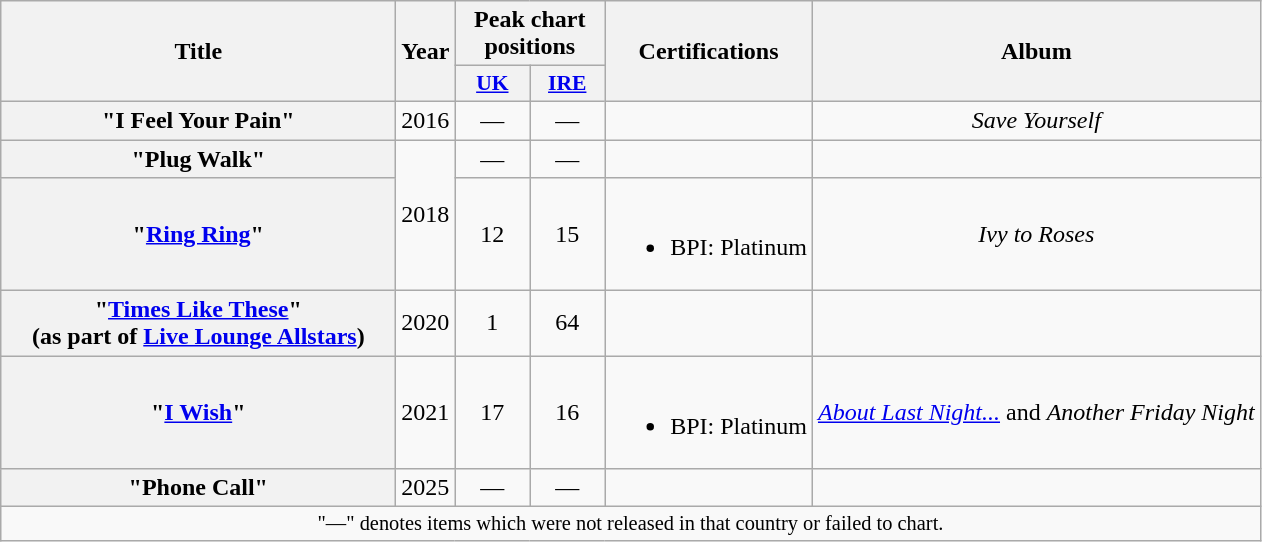<table class="wikitable plainrowheaders" style="text-align:center;">
<tr>
<th scope="col" rowspan="2" style="width:16em;">Title</th>
<th scope="col" rowspan="2" style="width:1em;">Year</th>
<th scope="col" colspan="2">Peak chart positions</th>
<th scope="col" rowspan="2">Certifications</th>
<th scope="col" rowspan="2">Album</th>
</tr>
<tr>
<th scope="col" style="width:3em;font-size:90%;"><a href='#'>UK</a><br></th>
<th scope="col" style="width:3em;font-size:90%;"><a href='#'>IRE</a><br></th>
</tr>
<tr>
<th scope="row">"I Feel Your Pain"<br></th>
<td>2016</td>
<td>—</td>
<td>—</td>
<td></td>
<td><em>Save Yourself</em></td>
</tr>
<tr>
<th scope="row">"Plug Walk"<br></th>
<td rowspan="2">2018</td>
<td>—</td>
<td>—</td>
<td></td>
<td></td>
</tr>
<tr>
<th scope="row">"<a href='#'>Ring Ring</a>"<br></th>
<td>12</td>
<td>15</td>
<td><br><ul><li>BPI: Platinum</li></ul></td>
<td><em>Ivy to Roses</em></td>
</tr>
<tr>
<th scope="row">"<a href='#'>Times Like These</a>"<br><span>(as part of <a href='#'>Live Lounge Allstars</a>)</span></th>
<td>2020</td>
<td>1</td>
<td>64</td>
<td></td>
<td></td>
</tr>
<tr>
<th scope="row">"<a href='#'>I Wish</a>"<br></th>
<td>2021</td>
<td>17</td>
<td>16<br></td>
<td><br><ul><li>BPI: Platinum</li></ul></td>
<td><em><a href='#'>About Last Night...</a></em> and <em>Another Friday Night</em></td>
</tr>
<tr>
<th scope="row">"Phone Call"<br></th>
<td>2025</td>
<td>—</td>
<td>—</td>
<td></td>
<td></td>
</tr>
<tr>
<td colspan="6" style="font-size:85%;">"—" denotes items which were not released in that country or failed to chart.</td>
</tr>
</table>
